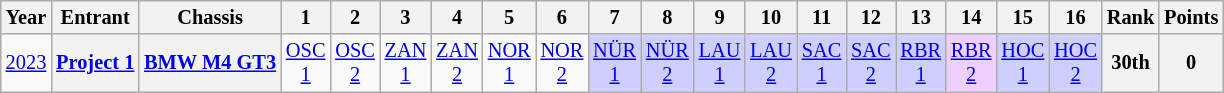<table class="wikitable" style="text-align:center; font-size:85%">
<tr>
<th>Year</th>
<th>Entrant</th>
<th>Chassis</th>
<th>1</th>
<th>2</th>
<th>3</th>
<th>4</th>
<th>5</th>
<th>6</th>
<th>7</th>
<th>8</th>
<th>9</th>
<th>10</th>
<th>11</th>
<th>12</th>
<th>13</th>
<th>14</th>
<th>15</th>
<th>16</th>
<th>Rank</th>
<th>Points</th>
</tr>
<tr>
<td><a href='#'>2023</a></td>
<th nowrap><a href='#'>Project 1</a></th>
<th nowrap><a href='#'>BMW M4 GT3</a></th>
<td style="background:#;"><a href='#'>OSC<br>1</a></td>
<td style="background:#;"><a href='#'>OSC<br>2</a></td>
<td style="background:#;"><a href='#'>ZAN<br>1</a></td>
<td style="background:#;"><a href='#'>ZAN<br>2</a></td>
<td style="background:#;"><a href='#'>NOR<br>1</a></td>
<td style="background:#;"><a href='#'>NOR<br>2</a></td>
<td style="background:#CFCFFF;"><a href='#'>NÜR<br>1</a><br></td>
<td style="background:#CFCFFF;"><a href='#'>NÜR<br>2</a><br></td>
<td style="background:#CFCFFF;"><a href='#'>LAU<br>1</a><br></td>
<td style="background:#CFCFFF;"><a href='#'>LAU<br>2</a><br></td>
<td style="background:#CFCFFF;"><a href='#'>SAC<br>1</a><br></td>
<td style="background:#CFCFFF;"><a href='#'>SAC<br>2</a><br></td>
<td style="background:#CFCFFF;"><a href='#'>RBR<br>1</a><br></td>
<td style="background:#EFCFFF;"><a href='#'>RBR<br>2</a><br></td>
<td style="background:#CFCFFF;"><a href='#'>HOC<br>1</a><br></td>
<td style="background:#CFCFFF;"><a href='#'>HOC<br>2</a><br></td>
<th>30th</th>
<th>0</th>
</tr>
</table>
